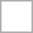<table cellspacing="0" cellpadding="10" style="border:solid 1px #aaa">
<tr>
<td></td>
</tr>
</table>
